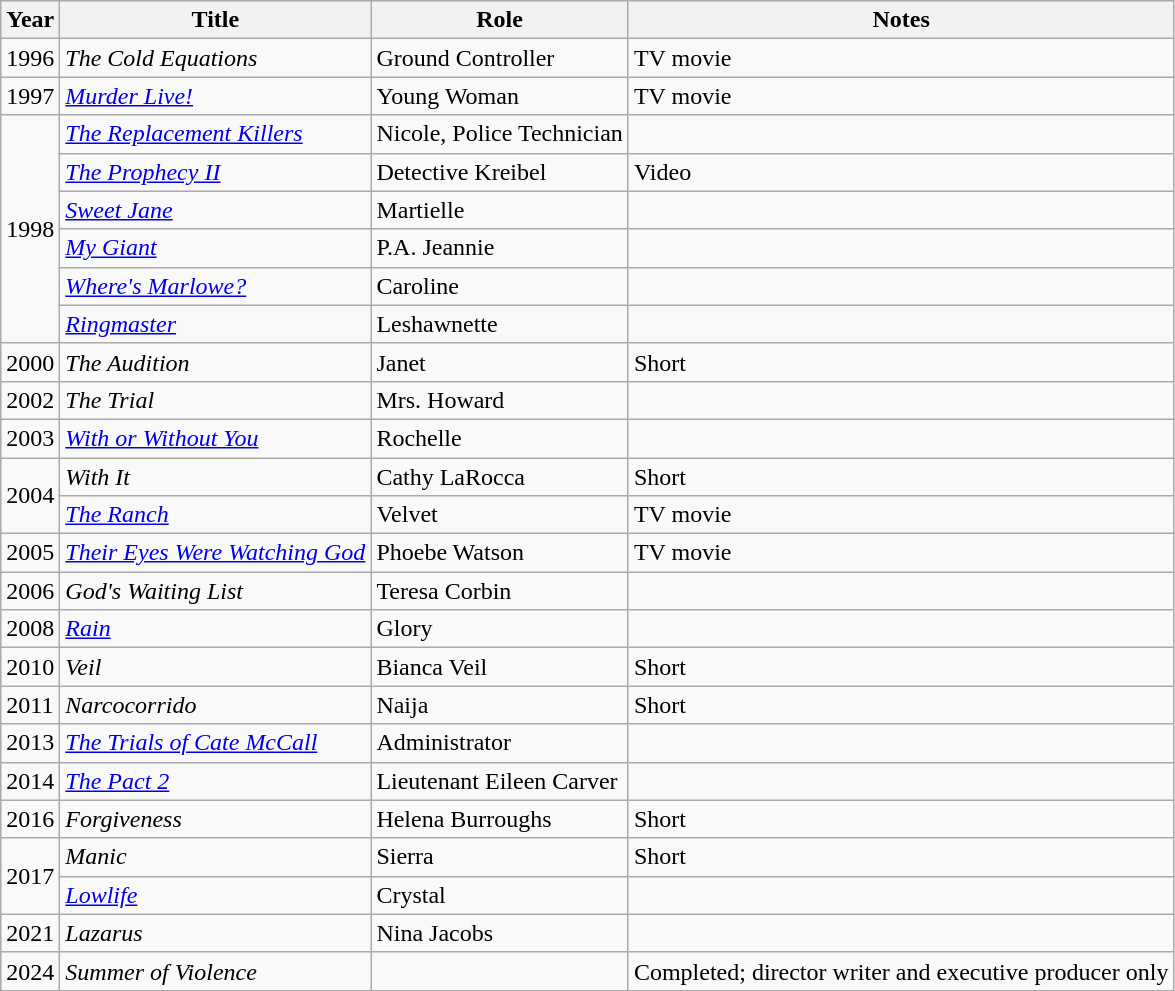<table class="wikitable sortable">
<tr>
<th>Year</th>
<th>Title</th>
<th>Role</th>
<th>Notes</th>
</tr>
<tr>
<td>1996</td>
<td><em>The Cold Equations</em></td>
<td>Ground Controller</td>
<td>TV movie</td>
</tr>
<tr>
<td>1997</td>
<td><em><a href='#'>Murder Live!</a></em></td>
<td>Young Woman</td>
<td>TV movie</td>
</tr>
<tr>
<td rowspan="6">1998</td>
<td><em><a href='#'>The Replacement Killers</a></em></td>
<td>Nicole, Police Technician</td>
<td></td>
</tr>
<tr>
<td><em><a href='#'>The Prophecy II</a></em></td>
<td>Detective Kreibel</td>
<td>Video</td>
</tr>
<tr>
<td><em><a href='#'>Sweet Jane</a></em></td>
<td>Martielle</td>
<td></td>
</tr>
<tr>
<td><em><a href='#'>My Giant</a></em></td>
<td>P.A. Jeannie</td>
<td></td>
</tr>
<tr>
<td><em><a href='#'>Where's Marlowe?</a></em></td>
<td>Caroline</td>
<td></td>
</tr>
<tr>
<td><em><a href='#'>Ringmaster</a></em></td>
<td>Leshawnette</td>
<td></td>
</tr>
<tr>
<td>2000</td>
<td><em>The Audition</em></td>
<td>Janet</td>
<td>Short</td>
</tr>
<tr>
<td>2002</td>
<td><em>The Trial</em></td>
<td>Mrs. Howard</td>
<td></td>
</tr>
<tr>
<td>2003</td>
<td><a href='#'><em>With or Without You</em></a></td>
<td>Rochelle</td>
<td></td>
</tr>
<tr>
<td rowspan="2">2004</td>
<td><em>With It</em></td>
<td>Cathy LaRocca</td>
<td>Short</td>
</tr>
<tr>
<td><em><a href='#'>The Ranch</a></em></td>
<td>Velvet</td>
<td>TV movie</td>
</tr>
<tr>
<td>2005</td>
<td><em><a href='#'>Their Eyes Were Watching God</a></em></td>
<td>Phoebe Watson</td>
<td>TV movie</td>
</tr>
<tr>
<td>2006</td>
<td><em>God's Waiting List</em></td>
<td>Teresa Corbin</td>
<td></td>
</tr>
<tr>
<td>2008</td>
<td><em><a href='#'>Rain</a></em></td>
<td>Glory</td>
<td></td>
</tr>
<tr>
<td>2010</td>
<td><em>Veil</em></td>
<td>Bianca Veil</td>
<td>Short</td>
</tr>
<tr>
<td>2011</td>
<td><em>Narcocorrido</em></td>
<td>Naija</td>
<td>Short</td>
</tr>
<tr>
<td>2013</td>
<td><em><a href='#'>The Trials of Cate McCall</a></em></td>
<td>Administrator</td>
<td></td>
</tr>
<tr>
<td>2014</td>
<td><em><a href='#'>The Pact 2</a></em></td>
<td>Lieutenant Eileen Carver</td>
<td></td>
</tr>
<tr>
<td>2016</td>
<td><em>Forgiveness</em></td>
<td>Helena Burroughs</td>
<td>Short</td>
</tr>
<tr>
<td rowspan="2">2017</td>
<td><em>Manic</em></td>
<td>Sierra</td>
<td>Short</td>
</tr>
<tr>
<td><em><a href='#'>Lowlife</a></em></td>
<td>Crystal</td>
<td></td>
</tr>
<tr>
<td>2021</td>
<td><em>Lazarus</em></td>
<td>Nina Jacobs</td>
<td></td>
</tr>
<tr>
<td>2024</td>
<td><em>Summer of Violence</em></td>
<td></td>
<td>Completed; director writer and executive producer only</td>
</tr>
</table>
